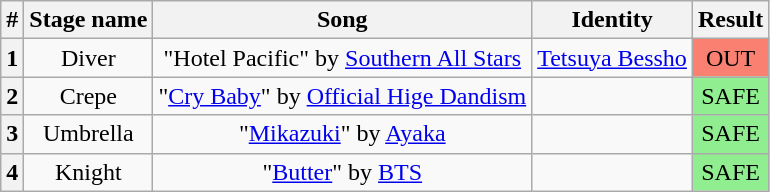<table class="wikitable plainrowheaders" style="text-align: center;">
<tr>
<th>#</th>
<th>Stage name</th>
<th>Song</th>
<th>Identity</th>
<th>Result</th>
</tr>
<tr>
<th>1</th>
<td>Diver</td>
<td>"Hotel Pacific" by <a href='#'>Southern All Stars</a></td>
<td><a href='#'>Tetsuya Bessho</a></td>
<td bgcolor="salmon">OUT</td>
</tr>
<tr>
<th>2</th>
<td>Crepe</td>
<td>"<a href='#'>Cry Baby</a>" by <a href='#'>Official Hige Dandism</a></td>
<td></td>
<td bgcolor="lightgreen">SAFE</td>
</tr>
<tr>
<th>3</th>
<td>Umbrella</td>
<td>"<a href='#'>Mikazuki</a>" by <a href='#'>Ayaka</a></td>
<td></td>
<td bgcolor="lightgreen">SAFE</td>
</tr>
<tr>
<th>4</th>
<td>Knight</td>
<td>"<a href='#'>Butter</a>" by <a href='#'>BTS</a></td>
<td></td>
<td bgcolor="lightgreen">SAFE</td>
</tr>
</table>
